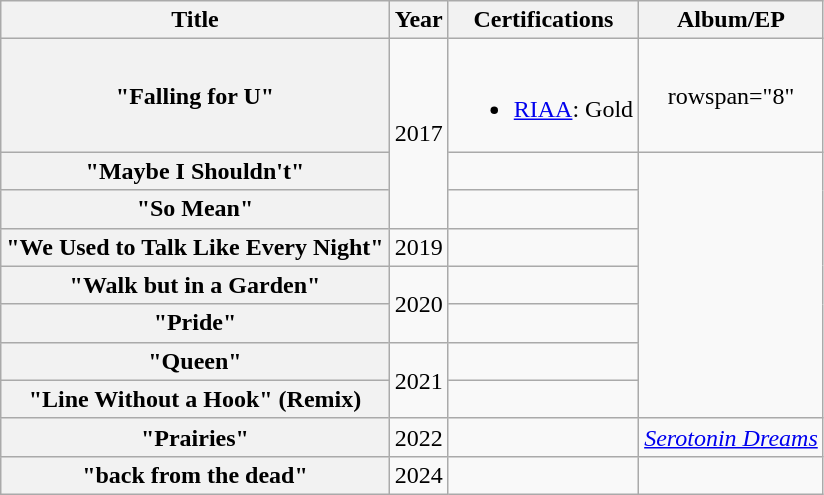<table class="wikitable plainrowheaders" style="text-align:center;">
<tr>
<th scope="col">Title</th>
<th scope="col">Year</th>
<th scope="col">Certifications</th>
<th scope="col">Album/EP</th>
</tr>
<tr>
<th scope="row">"Falling for U"<br></th>
<td rowspan="3">2017</td>
<td><br><ul><li><a href='#'>RIAA</a>: Gold</li></ul></td>
<td>rowspan="8" </td>
</tr>
<tr>
<th scope="row">"Maybe I Shouldn't"<br></th>
<td></td>
</tr>
<tr>
<th scope="row">"So Mean"<br></th>
<td></td>
</tr>
<tr>
<th scope="row">"We Used to Talk Like Every Night"<br></th>
<td>2019</td>
<td></td>
</tr>
<tr>
<th scope="row">"Walk but in a Garden"<br></th>
<td rowspan="2">2020</td>
<td></td>
</tr>
<tr>
<th scope="row">"Pride"<br></th>
<td></td>
</tr>
<tr>
<th scope="row">"Queen"<br></th>
<td rowspan="2">2021</td>
<td></td>
</tr>
<tr>
<th scope="row">"Line Without a Hook" (Remix)<br></th>
<td></td>
</tr>
<tr>
<th scope="row">"Prairies"<br></th>
<td>2022</td>
<td></td>
<td><em><a href='#'>Serotonin Dreams</a></em></td>
</tr>
<tr>
<th scope="row">"back from the dead"<br></th>
<td>2024</td>
<td></td>
<td></td>
</tr>
</table>
